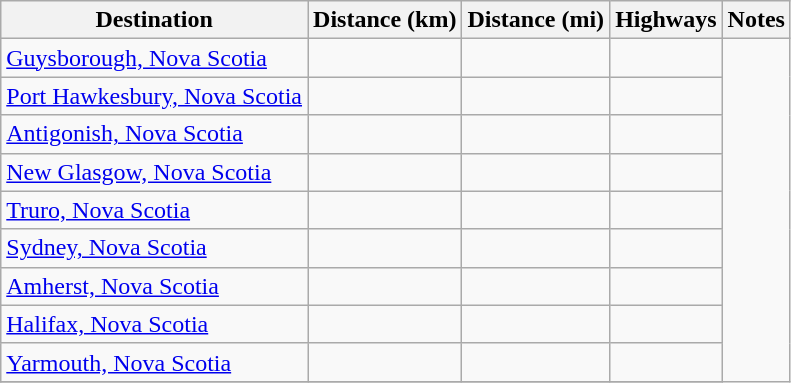<table class="wikitable collapsible autocollapse">
<tr>
<th>Destination</th>
<th>Distance (km)</th>
<th>Distance (mi)</th>
<th>Highways</th>
<th>Notes</th>
</tr>
<tr>
<td><a href='#'>Guysborough, Nova Scotia</a></td>
<td></td>
<td></td>
<td></td>
</tr>
<tr>
<td><a href='#'>Port Hawkesbury, Nova Scotia</a></td>
<td></td>
<td></td>
<td></td>
</tr>
<tr>
<td><a href='#'>Antigonish, Nova Scotia</a></td>
<td></td>
<td></td>
<td></td>
</tr>
<tr>
<td><a href='#'>New Glasgow, Nova Scotia</a></td>
<td></td>
<td></td>
<td></td>
</tr>
<tr>
<td><a href='#'>Truro, Nova Scotia</a></td>
<td></td>
<td></td>
<td></td>
</tr>
<tr>
<td><a href='#'>Sydney, Nova Scotia</a></td>
<td></td>
<td></td>
<td></td>
</tr>
<tr>
<td><a href='#'>Amherst, Nova Scotia</a></td>
<td></td>
<td></td>
<td></td>
</tr>
<tr>
<td><a href='#'>Halifax, Nova Scotia</a></td>
<td></td>
<td></td>
<td></td>
</tr>
<tr>
<td><a href='#'>Yarmouth, Nova Scotia</a></td>
<td></td>
<td></td>
<td></td>
</tr>
<tr>
</tr>
</table>
